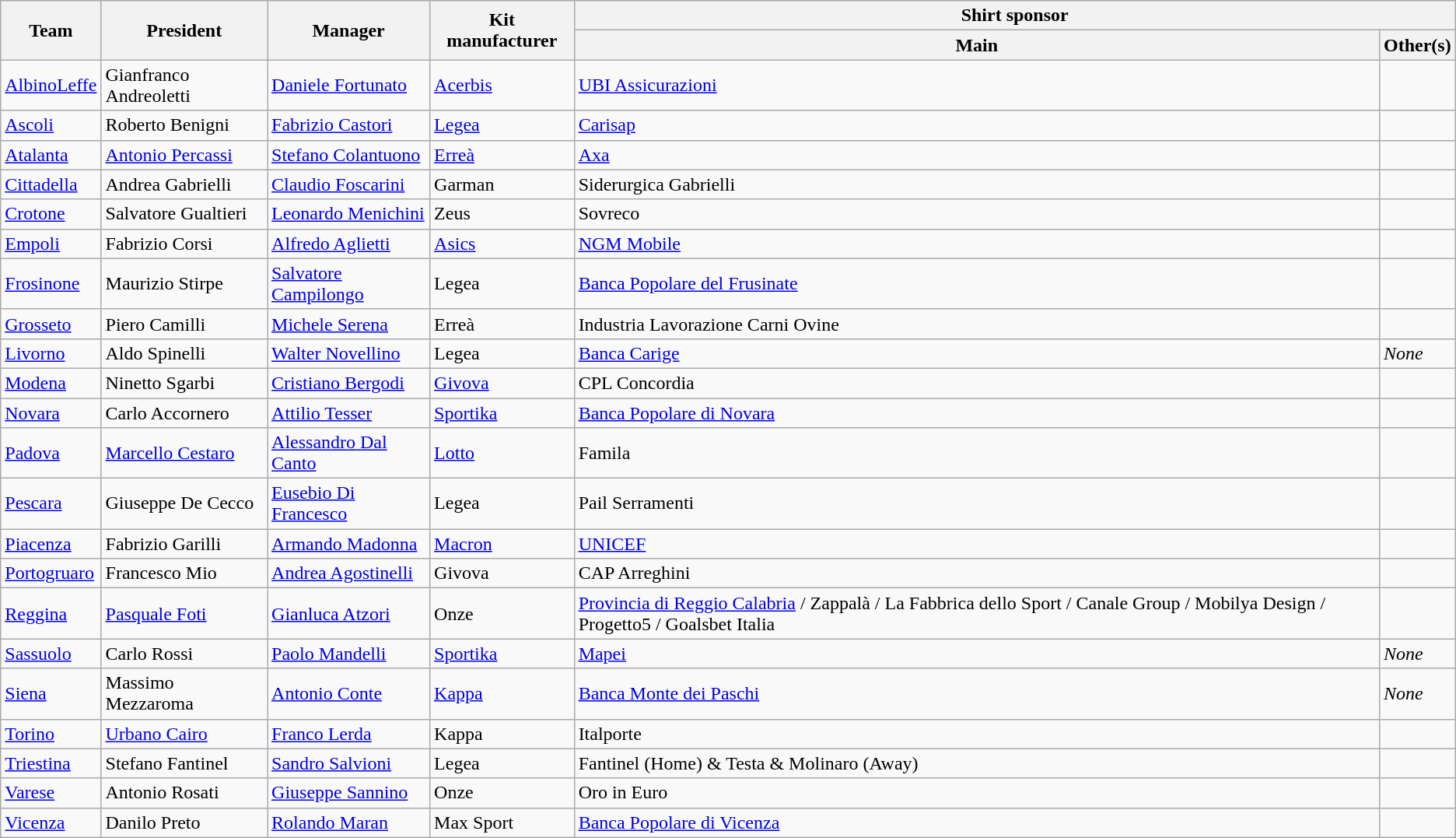<table class="wikitable">
<tr>
<th rowspan="2">Team</th>
<th rowspan="2">President</th>
<th rowspan="2">Manager</th>
<th rowspan="2">Kit manufacturer</th>
<th colspan="2">Shirt sponsor</th>
</tr>
<tr>
<th>Main</th>
<th>Other(s)</th>
</tr>
<tr>
<td><a href='#'>AlbinoLeffe</a></td>
<td> Gianfranco Andreoletti</td>
<td> <a href='#'>Daniele Fortunato</a></td>
<td><a href='#'>Acerbis</a></td>
<td><a href='#'>UBI Assicurazioni</a></td>
<td></td>
</tr>
<tr>
<td><a href='#'>Ascoli</a></td>
<td> Roberto Benigni</td>
<td> <a href='#'>Fabrizio Castori</a></td>
<td><a href='#'>Legea</a></td>
<td><a href='#'>Carisap</a></td>
<td></td>
</tr>
<tr>
<td><a href='#'>Atalanta</a></td>
<td> <a href='#'>Antonio Percassi</a></td>
<td> <a href='#'>Stefano Colantuono</a></td>
<td><a href='#'>Erreà</a></td>
<td><a href='#'>Axa</a></td>
<td></td>
</tr>
<tr>
<td><a href='#'>Cittadella</a></td>
<td> Andrea Gabrielli</td>
<td> <a href='#'>Claudio Foscarini</a></td>
<td>Garman</td>
<td>Siderurgica Gabrielli</td>
<td></td>
</tr>
<tr>
<td><a href='#'>Crotone</a></td>
<td> Salvatore Gualtieri</td>
<td> <a href='#'>Leonardo Menichini</a></td>
<td>Zeus</td>
<td>Sovreco</td>
<td></td>
</tr>
<tr>
<td><a href='#'>Empoli</a></td>
<td> Fabrizio Corsi</td>
<td> <a href='#'>Alfredo Aglietti</a></td>
<td><a href='#'>Asics</a></td>
<td><a href='#'>NGM Mobile</a></td>
<td></td>
</tr>
<tr>
<td><a href='#'>Frosinone</a></td>
<td> Maurizio Stirpe</td>
<td> <a href='#'>Salvatore Campilongo</a></td>
<td>Legea</td>
<td><a href='#'>Banca Popolare del Frusinate</a></td>
<td></td>
</tr>
<tr>
<td><a href='#'>Grosseto</a></td>
<td> Piero Camilli</td>
<td> <a href='#'>Michele Serena</a></td>
<td>Erreà</td>
<td>Industria Lavorazione Carni Ovine</td>
<td></td>
</tr>
<tr>
<td><a href='#'>Livorno</a></td>
<td> Aldo Spinelli</td>
<td> <a href='#'>Walter Novellino</a></td>
<td>Legea</td>
<td><a href='#'>Banca Carige</a></td>
<td><em>None</em></td>
</tr>
<tr>
<td><a href='#'>Modena</a></td>
<td> Ninetto Sgarbi</td>
<td> <a href='#'>Cristiano Bergodi</a></td>
<td><a href='#'>Givova</a></td>
<td>CPL Concordia</td>
<td></td>
</tr>
<tr>
<td><a href='#'>Novara</a></td>
<td> Carlo Accornero</td>
<td> <a href='#'>Attilio Tesser</a></td>
<td><a href='#'>Sportika</a></td>
<td><a href='#'>Banca Popolare di Novara</a></td>
<td></td>
</tr>
<tr>
<td><a href='#'>Padova</a></td>
<td> <a href='#'>Marcello Cestaro</a></td>
<td> <a href='#'>Alessandro Dal Canto</a></td>
<td><a href='#'>Lotto</a></td>
<td>Famila</td>
<td></td>
</tr>
<tr>
<td><a href='#'>Pescara</a></td>
<td> Giuseppe De Cecco</td>
<td> <a href='#'>Eusebio Di Francesco</a></td>
<td>Legea</td>
<td>Pail Serramenti</td>
<td></td>
</tr>
<tr>
<td><a href='#'>Piacenza</a></td>
<td> Fabrizio Garilli</td>
<td> <a href='#'>Armando Madonna</a></td>
<td><a href='#'>Macron</a></td>
<td><a href='#'>UNICEF</a></td>
<td></td>
</tr>
<tr>
<td><a href='#'>Portogruaro</a></td>
<td> Francesco Mio</td>
<td> <a href='#'>Andrea Agostinelli</a></td>
<td>Givova</td>
<td>CAP Arreghini</td>
<td></td>
</tr>
<tr>
<td><a href='#'>Reggina</a></td>
<td> <a href='#'>Pasquale Foti</a></td>
<td> <a href='#'>Gianluca Atzori</a></td>
<td>Onze</td>
<td><a href='#'>Provincia di Reggio Calabria</a> / Zappalà / La Fabbrica dello Sport / Canale Group / Mobilya Design / Progetto5 / Goalsbet Italia</td>
<td></td>
</tr>
<tr>
<td><a href='#'>Sassuolo</a></td>
<td> Carlo Rossi</td>
<td> <a href='#'>Paolo Mandelli</a></td>
<td><a href='#'>Sportika</a></td>
<td><a href='#'>Mapei</a></td>
<td><em>None</em></td>
</tr>
<tr>
<td><a href='#'>Siena</a></td>
<td> Massimo Mezzaroma</td>
<td> <a href='#'>Antonio Conte</a></td>
<td><a href='#'>Kappa</a></td>
<td><a href='#'>Banca Monte dei Paschi</a></td>
<td><em>None</em></td>
</tr>
<tr>
<td><a href='#'>Torino</a></td>
<td> <a href='#'>Urbano Cairo</a></td>
<td> <a href='#'>Franco Lerda</a></td>
<td>Kappa</td>
<td>Italporte</td>
<td></td>
</tr>
<tr>
<td><a href='#'>Triestina</a></td>
<td> Stefano Fantinel</td>
<td> <a href='#'>Sandro Salvioni</a></td>
<td>Legea</td>
<td>Fantinel (Home) & Testa & Molinaro (Away)</td>
<td></td>
</tr>
<tr>
<td><a href='#'>Varese</a></td>
<td> Antonio Rosati</td>
<td> <a href='#'>Giuseppe Sannino</a></td>
<td>Onze</td>
<td>Oro in Euro</td>
<td></td>
</tr>
<tr>
<td><a href='#'>Vicenza</a></td>
<td> Danilo Preto</td>
<td> <a href='#'>Rolando Maran</a></td>
<td>Max Sport</td>
<td><a href='#'>Banca Popolare di Vicenza</a></td>
<td></td>
</tr>
</table>
